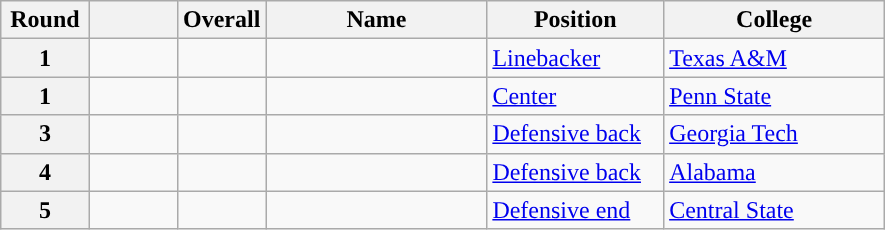<table class="wikitable sortable">
<tr>
<th scope="col" style="width: 10%;">Round</th>
<th scope="col" style="width: 10%;"></th>
<th scope="col" style="width: 10%;">Overall</th>
<th scope="col" style="width: 25%;">Name</th>
<th scope="col" style="width: 20%;">Position</th>
<th scope="col" style="width: 25%;">College</th>
</tr>
<tr>
<th scope="row">1</th>
<td></td>
<td></td>
<td></td>
<td><a href='#'>Linebacker</a></td>
<td><a href='#'>Texas A&M</a></td>
</tr>
<tr>
<th scope="row">1</th>
<td></td>
<td></td>
<td></td>
<td><a href='#'>Center</a></td>
<td><a href='#'>Penn State</a></td>
</tr>
<tr>
<th scope="row">3</th>
<td></td>
<td></td>
<td></td>
<td><a href='#'>Defensive back</a></td>
<td><a href='#'>Georgia Tech</a></td>
</tr>
<tr>
<th scope="row">4</th>
<td></td>
<td></td>
<td></td>
<td><a href='#'>Defensive back</a></td>
<td><a href='#'>Alabama</a></td>
</tr>
<tr>
<th scope="row">5</th>
<td></td>
<td></td>
<td></td>
<td><a href='#'>Defensive end</a></td>
<td><a href='#'>Central State</a></td>
</tr>
</table>
